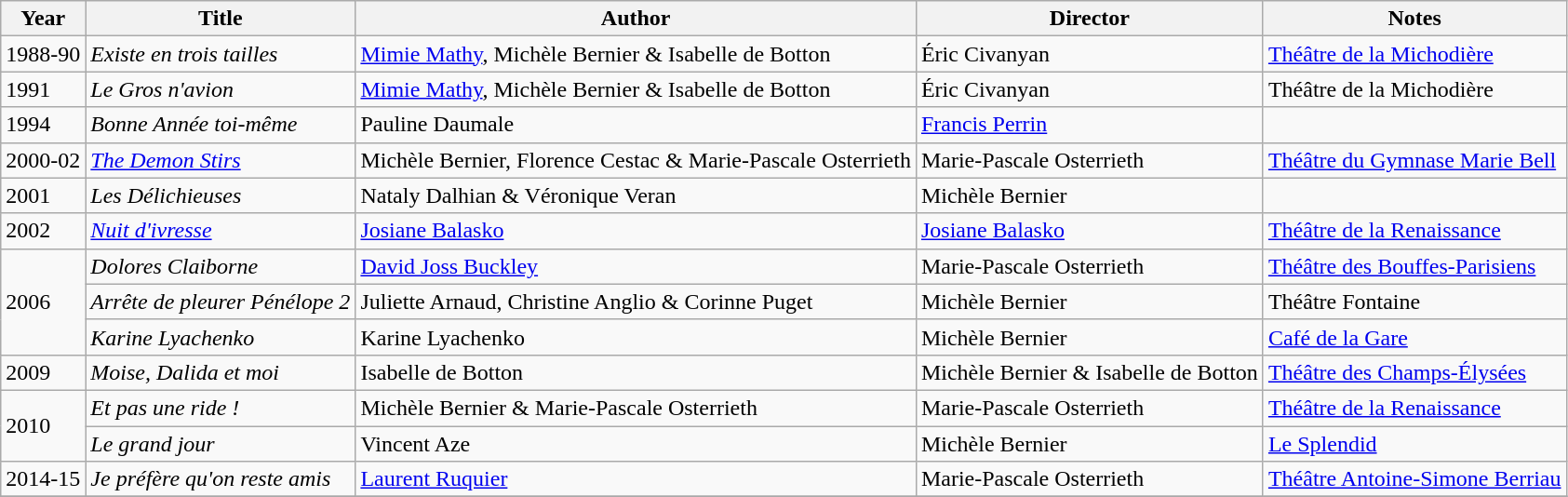<table class="wikitable">
<tr>
<th>Year</th>
<th>Title</th>
<th>Author</th>
<th>Director</th>
<th>Notes</th>
</tr>
<tr>
<td>1988-90</td>
<td><em>Existe en trois tailles</em></td>
<td><a href='#'>Mimie Mathy</a>, Michèle Bernier & Isabelle de Botton</td>
<td>Éric Civanyan</td>
<td><a href='#'>Théâtre de la Michodière</a></td>
</tr>
<tr>
<td>1991</td>
<td><em>Le Gros n'avion</em></td>
<td><a href='#'>Mimie Mathy</a>, Michèle Bernier & Isabelle de Botton</td>
<td>Éric Civanyan</td>
<td>Théâtre de la Michodière</td>
</tr>
<tr>
<td>1994</td>
<td><em>Bonne Année toi-même</em></td>
<td>Pauline Daumale</td>
<td><a href='#'>Francis Perrin</a></td>
<td></td>
</tr>
<tr>
<td>2000-02</td>
<td><em><a href='#'>The Demon Stirs</a></em></td>
<td>Michèle Bernier, Florence Cestac & Marie-Pascale Osterrieth</td>
<td>Marie-Pascale Osterrieth</td>
<td><a href='#'>Théâtre du Gymnase Marie Bell</a></td>
</tr>
<tr>
<td>2001</td>
<td><em>Les Délichieuses</em></td>
<td>Nataly Dalhian & Véronique Veran</td>
<td>Michèle Bernier</td>
<td></td>
</tr>
<tr>
<td>2002</td>
<td><em><a href='#'>Nuit d'ivresse</a></em></td>
<td><a href='#'>Josiane Balasko</a></td>
<td><a href='#'>Josiane Balasko</a></td>
<td><a href='#'>Théâtre de la Renaissance</a></td>
</tr>
<tr>
<td rowspan=3>2006</td>
<td><em>Dolores Claiborne</em></td>
<td><a href='#'>David Joss Buckley</a></td>
<td>Marie-Pascale Osterrieth</td>
<td><a href='#'>Théâtre des Bouffes-Parisiens</a></td>
</tr>
<tr>
<td><em>Arrête de pleurer Pénélope 2</em></td>
<td>Juliette Arnaud, Christine Anglio & Corinne Puget</td>
<td>Michèle Bernier</td>
<td>Théâtre Fontaine</td>
</tr>
<tr>
<td><em>Karine Lyachenko</em></td>
<td>Karine Lyachenko</td>
<td>Michèle Bernier</td>
<td><a href='#'>Café de la Gare</a></td>
</tr>
<tr>
<td>2009</td>
<td><em>Moise, Dalida et moi</em></td>
<td>Isabelle de Botton</td>
<td>Michèle Bernier & Isabelle de Botton</td>
<td><a href='#'>Théâtre des Champs-Élysées</a></td>
</tr>
<tr>
<td rowspan=2>2010</td>
<td><em>Et pas une ride !</em></td>
<td>Michèle Bernier & Marie-Pascale Osterrieth</td>
<td>Marie-Pascale Osterrieth</td>
<td><a href='#'>Théâtre de la Renaissance</a></td>
</tr>
<tr>
<td><em>Le grand jour</em></td>
<td>Vincent Aze</td>
<td>Michèle Bernier</td>
<td><a href='#'>Le Splendid</a></td>
</tr>
<tr>
<td>2014-15</td>
<td><em>Je préfère qu'on reste amis</em></td>
<td><a href='#'>Laurent Ruquier</a></td>
<td>Marie-Pascale Osterrieth</td>
<td><a href='#'>Théâtre Antoine-Simone Berriau</a></td>
</tr>
<tr>
</tr>
</table>
